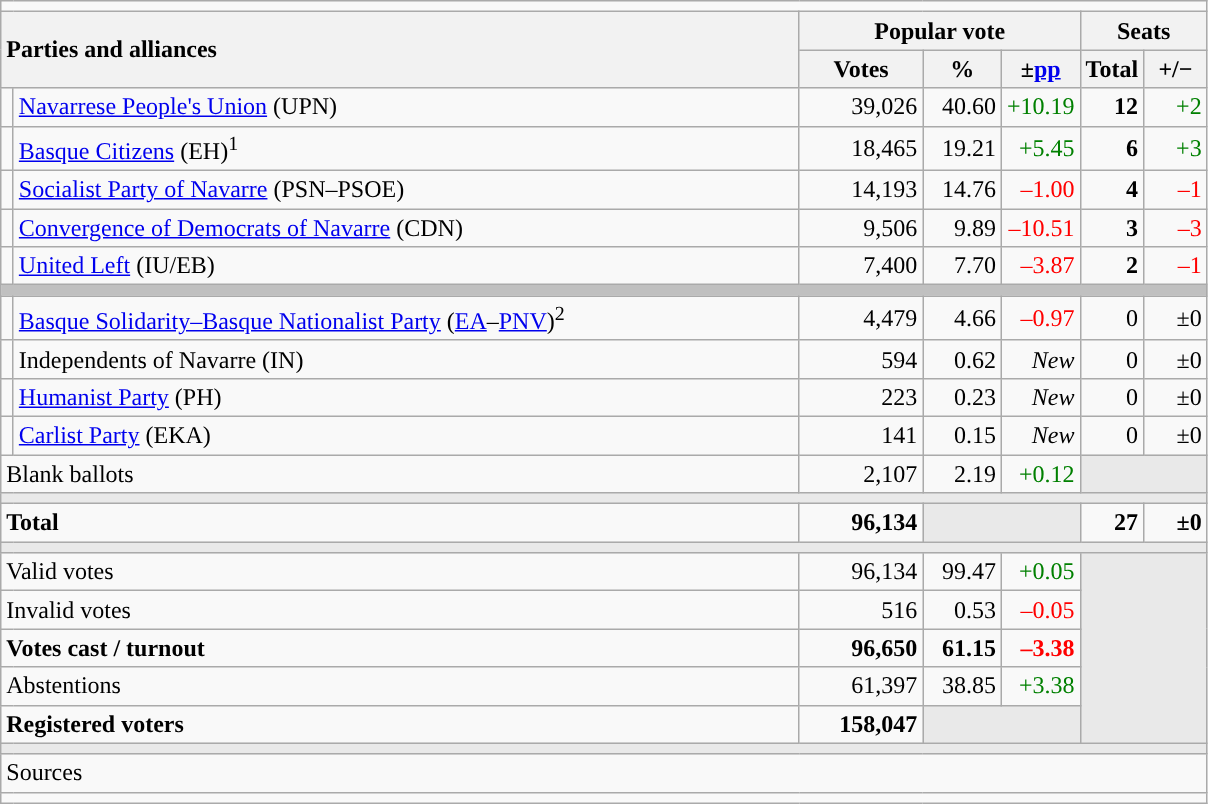<table class="wikitable" style="text-align:right;">
<tr>
<td colspan="7"></td>
</tr>
<tr>
<th style="text-align:left;" rowspan="2" colspan="2" width="525">Parties and alliances</th>
<th colspan="3">Popular vote</th>
<th colspan="2">Seats</th>
</tr>
<tr>
<th width="75">Votes</th>
<th width="45">%</th>
<th width="45">±<a href='#'>pp</a></th>
<th width="35">Total</th>
<th width="35">+/−</th>
</tr>
<tr>
<td width="1" style="color:inherit;background:"></td>
<td align="left"><a href='#'>Navarrese People's Union</a> (UPN)</td>
<td>39,026</td>
<td>40.60</td>
<td style="color:green;">+10.19</td>
<td><strong>12</strong></td>
<td style="color:green;">+2</td>
</tr>
<tr>
<td style="color:inherit;background:"></td>
<td align="left"><a href='#'>Basque Citizens</a> (EH)<sup>1</sup></td>
<td>18,465</td>
<td>19.21</td>
<td style="color:green;">+5.45</td>
<td><strong>6</strong></td>
<td style="color:green;">+3</td>
</tr>
<tr>
<td style="color:inherit;background:"></td>
<td align="left"><a href='#'>Socialist Party of Navarre</a> (PSN–PSOE)</td>
<td>14,193</td>
<td>14.76</td>
<td style="color:red;">–1.00</td>
<td><strong>4</strong></td>
<td style="color:red;">–1</td>
</tr>
<tr>
<td style="color:inherit;background:"></td>
<td align="left"><a href='#'>Convergence of Democrats of Navarre</a> (CDN)</td>
<td>9,506</td>
<td>9.89</td>
<td style="color:red;">–10.51</td>
<td><strong>3</strong></td>
<td style="color:red;">–3</td>
</tr>
<tr>
<td style="color:inherit;background:"></td>
<td align="left"><a href='#'>United Left</a> (IU/EB)</td>
<td>7,400</td>
<td>7.70</td>
<td style="color:red;">–3.87</td>
<td><strong>2</strong></td>
<td style="color:red;">–1</td>
</tr>
<tr>
<td colspan="7" bgcolor="#C0C0C0"></td>
</tr>
<tr>
<td style="color:inherit;background:"></td>
<td align="left"><a href='#'>Basque Solidarity–Basque Nationalist Party</a> (<a href='#'>EA</a>–<a href='#'>PNV</a>)<sup>2</sup></td>
<td>4,479</td>
<td>4.66</td>
<td style="color:red;">–0.97</td>
<td>0</td>
<td>±0</td>
</tr>
<tr>
<td style="color:inherit;background:"></td>
<td align="left">Independents of Navarre (IN)</td>
<td>594</td>
<td>0.62</td>
<td><em>New</em></td>
<td>0</td>
<td>±0</td>
</tr>
<tr>
<td style="color:inherit;background:"></td>
<td align="left"><a href='#'>Humanist Party</a> (PH)</td>
<td>223</td>
<td>0.23</td>
<td><em>New</em></td>
<td>0</td>
<td>±0</td>
</tr>
<tr>
<td style="color:inherit;background:"></td>
<td align="left"><a href='#'>Carlist Party</a> (EKA)</td>
<td>141</td>
<td>0.15</td>
<td><em>New</em></td>
<td>0</td>
<td>±0</td>
</tr>
<tr>
<td align="left" colspan="2">Blank ballots</td>
<td>2,107</td>
<td>2.19</td>
<td style="color:green;">+0.12</td>
<td bgcolor="#E9E9E9" colspan="2"></td>
</tr>
<tr>
<td colspan="7" bgcolor="#E9E9E9"></td>
</tr>
<tr style="font-weight:bold;">
<td align="left" colspan="2">Total</td>
<td>96,134</td>
<td bgcolor="#E9E9E9" colspan="2"></td>
<td>27</td>
<td>±0</td>
</tr>
<tr>
<td colspan="7" bgcolor="#E9E9E9"></td>
</tr>
<tr>
<td align="left" colspan="2">Valid votes</td>
<td>96,134</td>
<td>99.47</td>
<td style="color:green;">+0.05</td>
<td bgcolor="#E9E9E9" colspan="2" rowspan="5"></td>
</tr>
<tr>
<td align="left" colspan="2">Invalid votes</td>
<td>516</td>
<td>0.53</td>
<td style="color:red;">–0.05</td>
</tr>
<tr style="font-weight:bold;">
<td align="left" colspan="2">Votes cast / turnout</td>
<td>96,650</td>
<td>61.15</td>
<td style="color:red;">–3.38</td>
</tr>
<tr>
<td align="left" colspan="2">Abstentions</td>
<td>61,397</td>
<td>38.85</td>
<td style="color:green;">+3.38</td>
</tr>
<tr style="font-weight:bold;">
<td align="left" colspan="2">Registered voters</td>
<td>158,047</td>
<td bgcolor="#E9E9E9" colspan="2"></td>
</tr>
<tr>
<td colspan="7" bgcolor="#E9E9E9"></td>
</tr>
<tr>
<td align="left" colspan="7">Sources</td>
</tr>
<tr>
<td colspan="7" style="text-align:left; max-width:790px;"></td>
</tr>
</table>
